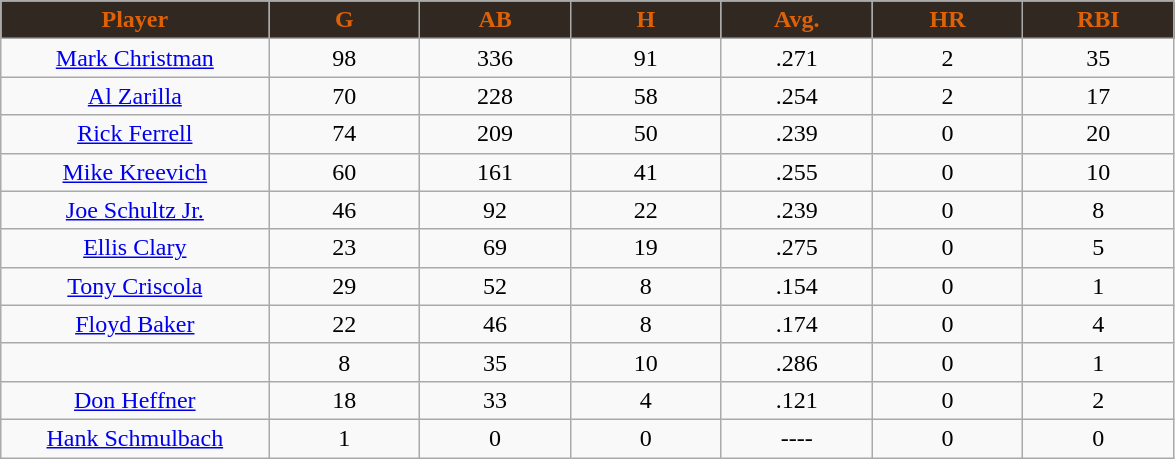<table class="wikitable sortable">
<tr>
<th style="background:#312821;color:#de6108;" width="16%">Player</th>
<th style="background:#312821;color:#de6108;" width="9%">G</th>
<th style="background:#312821;color:#de6108;" width="9%">AB</th>
<th style="background:#312821;color:#de6108;" width="9%">H</th>
<th style="background:#312821;color:#de6108;" width="9%">Avg.</th>
<th style="background:#312821;color:#de6108;" width="9%">HR</th>
<th style="background:#312821;color:#de6108;" width="9%">RBI</th>
</tr>
<tr align="center">
<td><a href='#'>Mark Christman</a></td>
<td>98</td>
<td>336</td>
<td>91</td>
<td>.271</td>
<td>2</td>
<td>35</td>
</tr>
<tr align="center">
<td><a href='#'>Al Zarilla</a></td>
<td>70</td>
<td>228</td>
<td>58</td>
<td>.254</td>
<td>2</td>
<td>17</td>
</tr>
<tr align="center">
<td><a href='#'>Rick Ferrell</a></td>
<td>74</td>
<td>209</td>
<td>50</td>
<td>.239</td>
<td>0</td>
<td>20</td>
</tr>
<tr align="center">
<td><a href='#'>Mike Kreevich</a></td>
<td>60</td>
<td>161</td>
<td>41</td>
<td>.255</td>
<td>0</td>
<td>10</td>
</tr>
<tr align="center">
<td><a href='#'>Joe Schultz Jr.</a></td>
<td>46</td>
<td>92</td>
<td>22</td>
<td>.239</td>
<td>0</td>
<td>8</td>
</tr>
<tr align="center">
<td><a href='#'>Ellis Clary</a></td>
<td>23</td>
<td>69</td>
<td>19</td>
<td>.275</td>
<td>0</td>
<td>5</td>
</tr>
<tr align="center">
<td><a href='#'>Tony Criscola</a></td>
<td>29</td>
<td>52</td>
<td>8</td>
<td>.154</td>
<td>0</td>
<td>1</td>
</tr>
<tr align="center">
<td><a href='#'>Floyd Baker</a></td>
<td>22</td>
<td>46</td>
<td>8</td>
<td>.174</td>
<td>0</td>
<td>4</td>
</tr>
<tr align="center">
<td></td>
<td>8</td>
<td>35</td>
<td>10</td>
<td>.286</td>
<td>0</td>
<td>1</td>
</tr>
<tr align="center">
<td><a href='#'>Don Heffner</a></td>
<td>18</td>
<td>33</td>
<td>4</td>
<td>.121</td>
<td>0</td>
<td>2</td>
</tr>
<tr align="center">
<td><a href='#'>Hank Schmulbach</a></td>
<td>1</td>
<td>0</td>
<td>0</td>
<td>----</td>
<td>0</td>
<td>0</td>
</tr>
</table>
